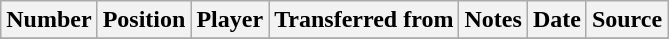<table class="wikitable sortable" style="text-align: left">
<tr>
<th>Number</th>
<th>Position</th>
<th>Player</th>
<th>Transferred from</th>
<th>Notes</th>
<th>Date</th>
<th>Source</th>
</tr>
<tr>
</tr>
</table>
